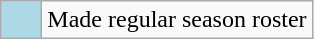<table class=wikitable>
<tr>
<td style="background:#ADD8E6; width:20px; em"></td>
<td>Made regular season roster</td>
</tr>
</table>
